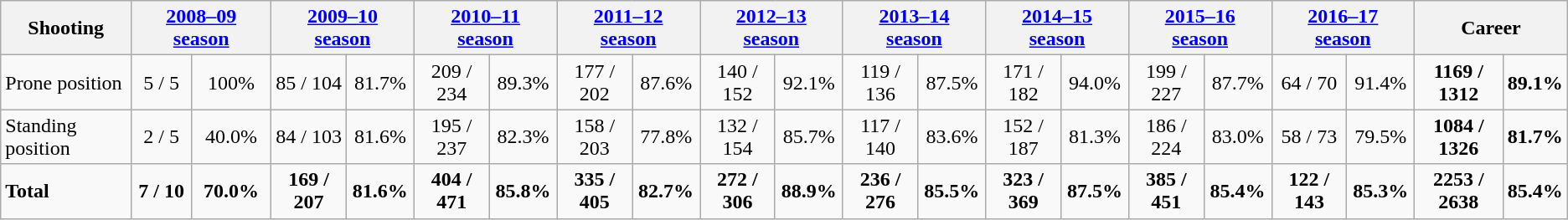<table class="wikitable" style="text-align: center;">
<tr ">
<th align=left>Shooting</th>
<th width="120" colspan=2><a href='#'>2008–09<br>season</a></th>
<th width="120" colspan=2><a href='#'>2009–10<br>season</a></th>
<th width="120" colspan=2><a href='#'>2010–11<br>season</a></th>
<th width="120" colspan=2><a href='#'>2011–12<br>season</a></th>
<th width="120" colspan=2><a href='#'>2012–13<br>season</a></th>
<th width="120" colspan=2><a href='#'>2013–14<br>season</a></th>
<th width="120" colspan=2><a href='#'>2014–15<br>season</a></th>
<th width="120" colspan=2><a href='#'>2015–16<br>season</a></th>
<th width="120" colspan=2><a href='#'>2016–17<br>season</a></th>
<th colspan="2;" style="width:100px;">Career</th>
</tr>
<tr>
<td align=left>Prone position</td>
<td>5 / 5</td>
<td>100%</td>
<td>85 / 104</td>
<td>81.7%</td>
<td>209 / 234</td>
<td>89.3%</td>
<td>177 / 202</td>
<td>87.6%</td>
<td>140 / 152</td>
<td>92.1%</td>
<td>119 / 136</td>
<td>87.5%</td>
<td>171 / 182</td>
<td>94.0%</td>
<td>199 / 227</td>
<td>87.7%</td>
<td>64 / 70</td>
<td>91.4%</td>
<td><strong>1169 / 1312</strong></td>
<td><strong>89.1%</strong></td>
</tr>
<tr>
<td align=left>Standing position</td>
<td>2 / 5</td>
<td>40.0%</td>
<td>84 / 103</td>
<td>81.6%</td>
<td>195 / 237</td>
<td>82.3%</td>
<td>158 / 203</td>
<td>77.8%</td>
<td>132 / 154</td>
<td>85.7%</td>
<td>117 / 140</td>
<td>83.6%</td>
<td>152 / 187</td>
<td>81.3%</td>
<td>186 / 224</td>
<td>83.0%</td>
<td>58 / 73</td>
<td>79.5%</td>
<td><strong>1084 / 1326</strong></td>
<td><strong>81.7%</strong></td>
</tr>
<tr>
<td align=left><strong>Total</strong></td>
<td><strong>7 / 10</strong></td>
<td><strong>70.0%</strong></td>
<td><strong>169 / 207</strong></td>
<td><strong>81.6%</strong></td>
<td><strong>404 / 471</strong></td>
<td><strong>85.8%</strong></td>
<td><strong>335 / 405</strong></td>
<td><strong>82.7%</strong></td>
<td><strong>272 / 306</strong></td>
<td><strong>88.9%</strong></td>
<td><strong>236 / 276</strong></td>
<td><strong>85.5%</strong></td>
<td><strong>323 / 369</strong></td>
<td><strong>87.5%</strong></td>
<td><strong>385 / 451</strong></td>
<td><strong>85.4%</strong></td>
<td><strong>122 / 143</strong></td>
<td><strong>85.3%</strong></td>
<td><strong>2253 / 2638</strong></td>
<td><strong>85.4%</strong></td>
</tr>
</table>
